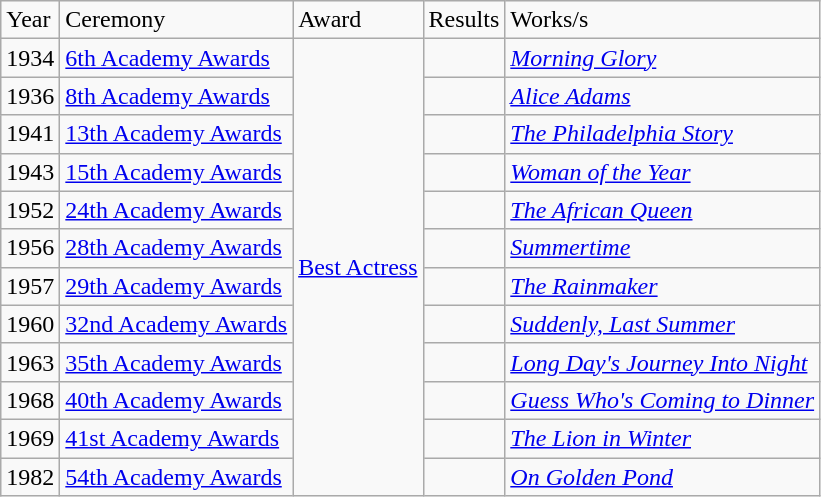<table class="wikitable">
<tr>
<td>Year</td>
<td>Ceremony</td>
<td>Award</td>
<td>Results</td>
<td>Works/s</td>
</tr>
<tr>
<td>1934</td>
<td><a href='#'>6th Academy Awards</a></td>
<td rowspan="12"><a href='#'>Best Actress</a></td>
<td></td>
<td><em><a href='#'>Morning Glory</a></em></td>
</tr>
<tr>
<td>1936</td>
<td><a href='#'>8th Academy Awards</a></td>
<td></td>
<td><em><a href='#'>Alice Adams</a></em></td>
</tr>
<tr>
<td>1941</td>
<td><a href='#'>13th Academy Awards</a></td>
<td></td>
<td><em><a href='#'>The Philadelphia Story</a></em></td>
</tr>
<tr>
<td>1943</td>
<td><a href='#'>15th Academy Awards</a></td>
<td></td>
<td><em><a href='#'>Woman of the Year</a></em></td>
</tr>
<tr>
<td>1952</td>
<td><a href='#'>24th Academy Awards</a></td>
<td></td>
<td><em><a href='#'>The African Queen</a></em></td>
</tr>
<tr>
<td>1956</td>
<td><a href='#'>28th Academy Awards</a></td>
<td></td>
<td><em><a href='#'>Summertime</a></em></td>
</tr>
<tr>
<td>1957</td>
<td><a href='#'>29th Academy Awards</a></td>
<td></td>
<td><em><a href='#'>The Rainmaker</a></em></td>
</tr>
<tr>
<td>1960</td>
<td><a href='#'>32nd Academy Awards</a></td>
<td></td>
<td><em><a href='#'>Suddenly, Last Summer</a></em></td>
</tr>
<tr>
<td>1963</td>
<td><a href='#'>35th Academy Awards</a></td>
<td></td>
<td><em><a href='#'>Long Day's Journey Into Night</a></em></td>
</tr>
<tr>
<td>1968</td>
<td><a href='#'>40th Academy Awards</a></td>
<td></td>
<td><em><a href='#'>Guess Who's Coming to Dinner</a></em></td>
</tr>
<tr>
<td>1969</td>
<td><a href='#'>41st Academy Awards</a></td>
<td></td>
<td><em><a href='#'>The Lion in Winter</a></em> </td>
</tr>
<tr>
<td>1982</td>
<td><a href='#'>54th Academy Awards</a></td>
<td></td>
<td><em><a href='#'>On Golden Pond</a></em></td>
</tr>
</table>
